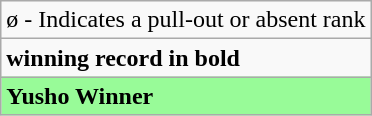<table class="wikitable">
<tr>
<td>ø - Indicates a pull-out or absent rank</td>
</tr>
<tr>
<td><strong>winning record in bold</strong></td>
</tr>
<tr>
<td style="background: PaleGreen;"><strong>Yusho Winner</strong></td>
</tr>
</table>
